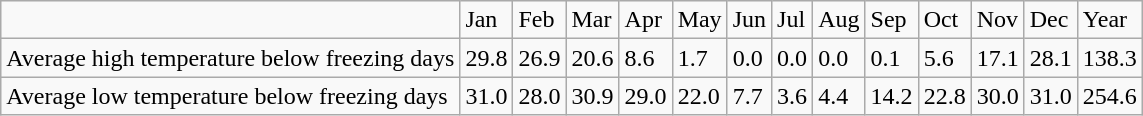<table class="wikitable" align=center>
<tr>
<td></td>
<td>Jan</td>
<td>Feb</td>
<td>Mar</td>
<td>Apr</td>
<td>May</td>
<td>Jun</td>
<td>Jul</td>
<td>Aug</td>
<td>Sep</td>
<td>Oct</td>
<td>Nov</td>
<td>Dec</td>
<td>Year</td>
</tr>
<tr>
<td>Average high temperature below freezing days</td>
<td>29.8</td>
<td>26.9</td>
<td>20.6</td>
<td>8.6</td>
<td>1.7</td>
<td>0.0</td>
<td>0.0</td>
<td>0.0</td>
<td>0.1</td>
<td>5.6</td>
<td>17.1</td>
<td>28.1</td>
<td>138.3</td>
</tr>
<tr>
<td>Average low temperature below freezing days</td>
<td>31.0</td>
<td>28.0</td>
<td>30.9</td>
<td>29.0</td>
<td>22.0</td>
<td>7.7</td>
<td>3.6</td>
<td>4.4</td>
<td>14.2</td>
<td>22.8</td>
<td>30.0</td>
<td>31.0</td>
<td>254.6</td>
</tr>
</table>
